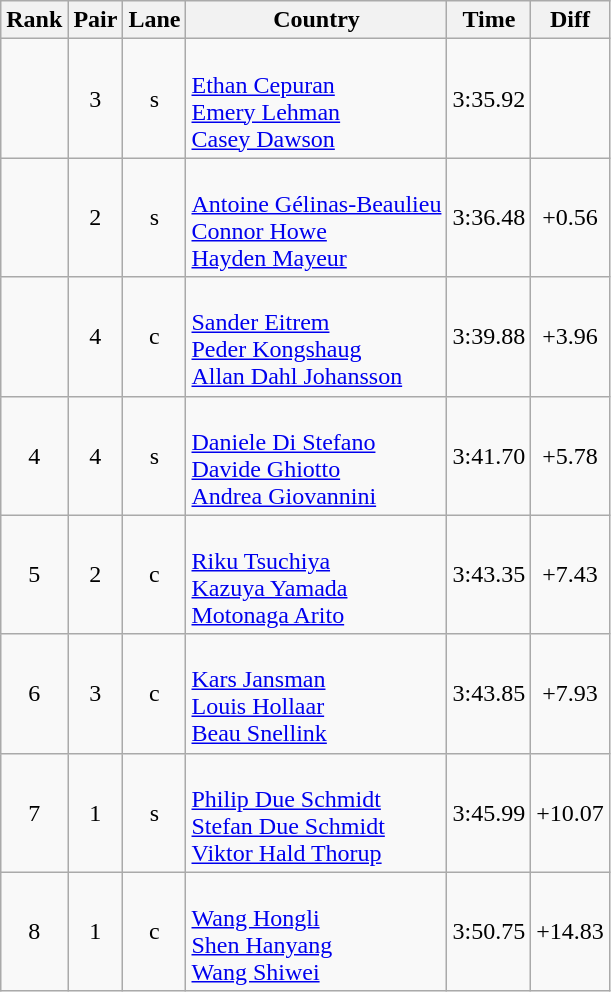<table class="wikitable sortable" style="text-align:center">
<tr>
<th>Rank</th>
<th>Pair</th>
<th>Lane</th>
<th>Country</th>
<th>Time</th>
<th>Diff</th>
</tr>
<tr>
<td></td>
<td>3</td>
<td>s</td>
<td align=left><br><a href='#'>Ethan Cepuran</a><br><a href='#'>Emery Lehman</a><br><a href='#'>Casey Dawson</a></td>
<td>3:35.92</td>
<td></td>
</tr>
<tr>
<td></td>
<td>2</td>
<td>s</td>
<td align=left><br><a href='#'>Antoine Gélinas-Beaulieu</a><br><a href='#'>Connor Howe</a><br><a href='#'>Hayden Mayeur</a></td>
<td>3:36.48</td>
<td>+0.56</td>
</tr>
<tr>
<td></td>
<td>4</td>
<td>c</td>
<td align=left><br><a href='#'>Sander Eitrem</a><br><a href='#'>Peder Kongshaug</a><br><a href='#'>Allan Dahl Johansson</a></td>
<td>3:39.88</td>
<td>+3.96</td>
</tr>
<tr>
<td>4</td>
<td>4</td>
<td>s</td>
<td align=left><br><a href='#'>Daniele Di Stefano</a><br><a href='#'>Davide Ghiotto</a><br><a href='#'>Andrea Giovannini</a></td>
<td>3:41.70</td>
<td>+5.78</td>
</tr>
<tr>
<td>5</td>
<td>2</td>
<td>c</td>
<td align=left><br><a href='#'>Riku Tsuchiya</a><br><a href='#'>Kazuya Yamada</a><br><a href='#'>Motonaga Arito</a></td>
<td>3:43.35</td>
<td>+7.43</td>
</tr>
<tr>
<td>6</td>
<td>3</td>
<td>c</td>
<td align=left><br><a href='#'>Kars Jansman</a><br><a href='#'>Louis Hollaar</a><br><a href='#'>Beau Snellink</a></td>
<td>3:43.85</td>
<td>+7.93</td>
</tr>
<tr>
<td>7</td>
<td>1</td>
<td>s</td>
<td align=left><br><a href='#'>Philip Due Schmidt</a><br><a href='#'>Stefan Due Schmidt</a><br><a href='#'>Viktor Hald Thorup</a></td>
<td>3:45.99</td>
<td>+10.07</td>
</tr>
<tr>
<td>8</td>
<td>1</td>
<td>c</td>
<td align=left><br><a href='#'>Wang Hongli</a><br><a href='#'>Shen Hanyang</a><br><a href='#'>Wang Shiwei</a></td>
<td>3:50.75</td>
<td>+14.83</td>
</tr>
</table>
